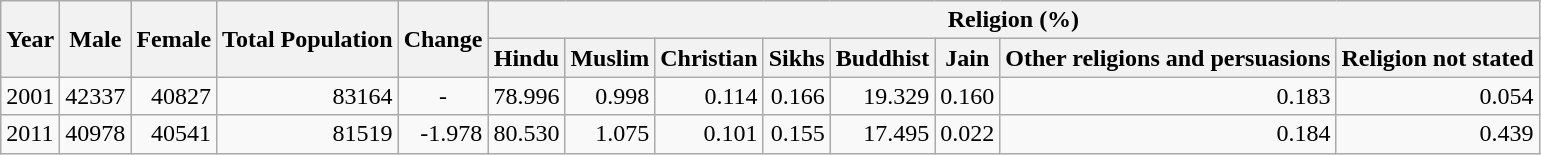<table class="wikitable">
<tr>
<th rowspan="2">Year</th>
<th rowspan="2">Male</th>
<th rowspan="2">Female</th>
<th rowspan="2">Total Population</th>
<th rowspan="2">Change</th>
<th colspan="8">Religion (%)</th>
</tr>
<tr>
<th>Hindu</th>
<th>Muslim</th>
<th>Christian</th>
<th>Sikhs</th>
<th>Buddhist</th>
<th>Jain</th>
<th>Other religions and persuasions</th>
<th>Religion not stated</th>
</tr>
<tr>
<td>2001</td>
<td style="text-align:right;">42337</td>
<td style="text-align:right;">40827</td>
<td style="text-align:right;">83164</td>
<td style="text-align:center;">-</td>
<td style="text-align:right;">78.996</td>
<td style="text-align:right;">0.998</td>
<td style="text-align:right;">0.114</td>
<td style="text-align:right;">0.166</td>
<td style="text-align:right;">19.329</td>
<td style="text-align:right;">0.160</td>
<td style="text-align:right;">0.183</td>
<td style="text-align:right;">0.054</td>
</tr>
<tr>
<td>2011</td>
<td style="text-align:right;">40978</td>
<td style="text-align:right;">40541</td>
<td style="text-align:right;">81519</td>
<td style="text-align:right;">-1.978</td>
<td style="text-align:right;">80.530</td>
<td style="text-align:right;">1.075</td>
<td style="text-align:right;">0.101</td>
<td style="text-align:right;">0.155</td>
<td style="text-align:right;">17.495</td>
<td style="text-align:right;">0.022</td>
<td style="text-align:right;">0.184</td>
<td style="text-align:right;">0.439</td>
</tr>
</table>
